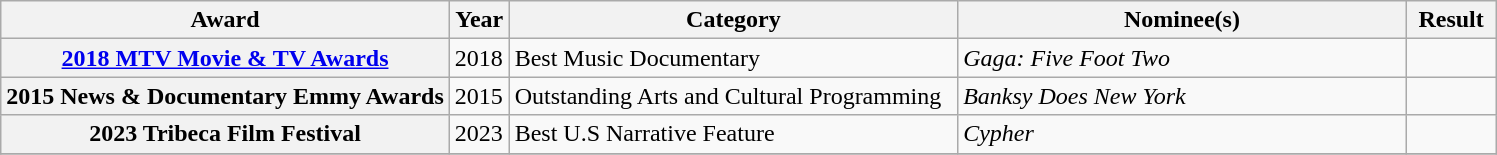<table class="wikitable plainrowheaders">
<tr>
<th scope="col" style="width:30%;">Award</th>
<th scope="col" style="width:4%;">Year</th>
<th scope="col" style="width:30%;">Category</th>
<th scope="col" style="width:30%;">Nominee(s)</th>
<th scope="col" style="width:11%;">Result</th>
</tr>
<tr>
<th scope="row"><a href='#'>2018 MTV Movie & TV Awards</a></th>
<td scope="row">2018</td>
<td scope="row">Best Music Documentary</td>
<td scope="row"><em>Gaga: Five Foot Two</em></td>
<td></td>
</tr>
<tr>
<th scope="row">2015 News & Documentary Emmy Awards</th>
<td scope="row">2015</td>
<td scope="row">Outstanding Arts and Cultural Programming</td>
<td scope="row"><em>Banksy Does New York</em></td>
<td></td>
</tr>
<tr>
<th scope="row">2023 Tribeca Film Festival</th>
<td scope="row">2023</td>
<td scope="row">Best U.S Narrative Feature</td>
<td scope="row"><em>Cypher</em></td>
<td></td>
</tr>
<tr>
</tr>
</table>
